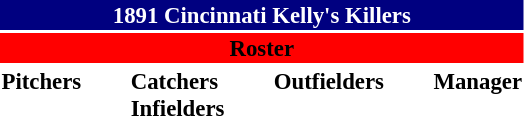<table class="toccolours" style="font-size: 95%;">
<tr>
<th colspan="10" style="background-color: navy; color: white; text-align: center;">1891 Cincinnati Kelly's Killers</th>
</tr>
<tr>
<td colspan="10" style="background-color: red; color: black; text-align: center;"><strong>Roster</strong></td>
</tr>
<tr>
<td valign="top"><strong>Pitchers</strong><br>







</td>
<td width="25px"></td>
<td valign="top"><strong>Catchers</strong><br>


<strong>Infielders</strong>






</td>
<td width="25px"></td>
<td valign="top"><strong>Outfielders</strong><br>


</td>
<td width="25px"></td>
<td valign="top"><strong>Manager</strong><br></td>
</tr>
</table>
